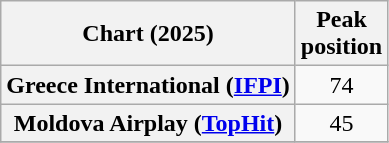<table class="wikitable plainrowheaders" style="text-align:center">
<tr>
<th scope="col">Chart (2025)</th>
<th scope="col">Peak<br>position</th>
</tr>
<tr>
<th scope="row">Greece International (<a href='#'>IFPI</a>)</th>
<td>74</td>
</tr>
<tr>
<th scope="row">Moldova Airplay (<a href='#'>TopHit</a>)</th>
<td>45</td>
</tr>
<tr>
</tr>
</table>
